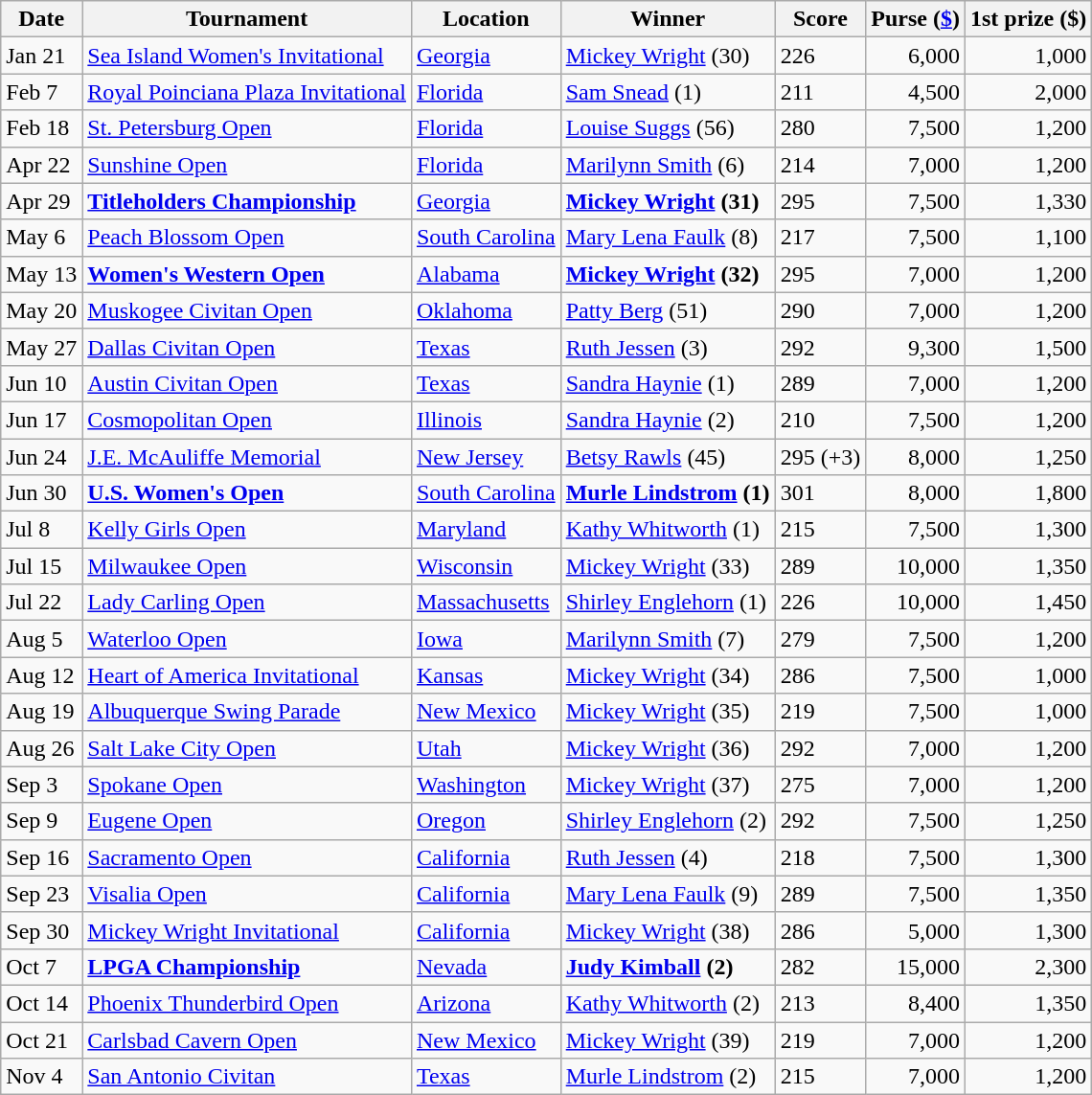<table class=wikitable>
<tr>
<th>Date</th>
<th>Tournament</th>
<th>Location</th>
<th>Winner</th>
<th>Score</th>
<th>Purse (<a href='#'>$</a>)</th>
<th>1st prize ($)</th>
</tr>
<tr>
<td>Jan 21</td>
<td><a href='#'>Sea Island Women's Invitational</a></td>
<td><a href='#'>Georgia</a></td>
<td> <a href='#'>Mickey Wright</a> (30)</td>
<td>226</td>
<td align=right>6,000</td>
<td align=right>1,000</td>
</tr>
<tr>
<td>Feb 7</td>
<td><a href='#'>Royal Poinciana Plaza Invitational</a></td>
<td><a href='#'>Florida</a></td>
<td> <a href='#'>Sam Snead</a> (1)</td>
<td>211</td>
<td align=right>4,500</td>
<td align=right>2,000</td>
</tr>
<tr>
<td>Feb 18</td>
<td><a href='#'>St. Petersburg Open</a></td>
<td><a href='#'>Florida</a></td>
<td> <a href='#'>Louise Suggs</a> (56)</td>
<td>280</td>
<td align=right>7,500</td>
<td align=right>1,200</td>
</tr>
<tr>
<td>Apr 22</td>
<td><a href='#'>Sunshine Open</a></td>
<td><a href='#'>Florida</a></td>
<td> <a href='#'>Marilynn Smith</a> (6)</td>
<td>214</td>
<td align=right>7,000</td>
<td align=right>1,200</td>
</tr>
<tr>
<td>Apr 29</td>
<td><strong><a href='#'>Titleholders Championship</a></strong></td>
<td><a href='#'>Georgia</a></td>
<td> <strong><a href='#'>Mickey Wright</a> (31)</strong></td>
<td>295</td>
<td align=right>7,500</td>
<td align=right>1,330</td>
</tr>
<tr>
<td>May 6</td>
<td><a href='#'>Peach Blossom Open</a></td>
<td><a href='#'>South Carolina</a></td>
<td> <a href='#'>Mary Lena Faulk</a> (8)</td>
<td>217</td>
<td align=right>7,500</td>
<td align=right>1,100</td>
</tr>
<tr>
<td>May 13</td>
<td><strong><a href='#'>Women's Western Open</a></strong></td>
<td><a href='#'>Alabama</a></td>
<td> <strong><a href='#'>Mickey Wright</a> (32)</strong></td>
<td>295</td>
<td align=right>7,000</td>
<td align=right>1,200</td>
</tr>
<tr>
<td>May 20</td>
<td><a href='#'>Muskogee Civitan Open</a></td>
<td><a href='#'>Oklahoma</a></td>
<td> <a href='#'>Patty Berg</a> (51)</td>
<td>290</td>
<td align=right>7,000</td>
<td align=right>1,200</td>
</tr>
<tr>
<td>May 27</td>
<td><a href='#'>Dallas Civitan Open</a></td>
<td><a href='#'>Texas</a></td>
<td> <a href='#'>Ruth Jessen</a> (3)</td>
<td>292</td>
<td align=right>9,300</td>
<td align=right>1,500</td>
</tr>
<tr>
<td>Jun 10</td>
<td><a href='#'>Austin Civitan Open</a></td>
<td><a href='#'>Texas</a></td>
<td> <a href='#'>Sandra Haynie</a> (1)</td>
<td>289</td>
<td align=right>7,000</td>
<td align=right>1,200</td>
</tr>
<tr>
<td>Jun 17</td>
<td><a href='#'>Cosmopolitan Open</a></td>
<td><a href='#'>Illinois</a></td>
<td> <a href='#'>Sandra Haynie</a> (2)</td>
<td>210</td>
<td align=right>7,500</td>
<td align=right>1,200</td>
</tr>
<tr>
<td>Jun 24</td>
<td><a href='#'>J.E. McAuliffe Memorial</a></td>
<td><a href='#'>New Jersey</a></td>
<td> <a href='#'>Betsy Rawls</a> (45)</td>
<td>295 (+3)</td>
<td align=right>8,000</td>
<td align=right>1,250</td>
</tr>
<tr>
<td>Jun 30</td>
<td><strong><a href='#'>U.S. Women's Open</a></strong></td>
<td><a href='#'>South Carolina</a></td>
<td> <strong><a href='#'>Murle Lindstrom</a> (1)</strong></td>
<td>301</td>
<td align=right>8,000</td>
<td align=right>1,800</td>
</tr>
<tr>
<td>Jul 8</td>
<td><a href='#'>Kelly Girls Open</a></td>
<td><a href='#'>Maryland</a></td>
<td> <a href='#'>Kathy Whitworth</a> (1)</td>
<td>215</td>
<td align=right>7,500</td>
<td align=right>1,300</td>
</tr>
<tr>
<td>Jul 15</td>
<td><a href='#'>Milwaukee Open</a></td>
<td><a href='#'>Wisconsin</a></td>
<td> <a href='#'>Mickey Wright</a> (33)</td>
<td>289</td>
<td align=right>10,000</td>
<td align=right>1,350</td>
</tr>
<tr>
<td>Jul 22</td>
<td><a href='#'>Lady Carling Open</a></td>
<td><a href='#'>Massachusetts</a></td>
<td> <a href='#'>Shirley Englehorn</a> (1)</td>
<td>226</td>
<td align=right>10,000</td>
<td align=right>1,450</td>
</tr>
<tr>
<td>Aug 5</td>
<td><a href='#'>Waterloo Open</a></td>
<td><a href='#'>Iowa</a></td>
<td> <a href='#'>Marilynn Smith</a> (7)</td>
<td>279</td>
<td align=right>7,500</td>
<td align=right>1,200</td>
</tr>
<tr>
<td>Aug 12</td>
<td><a href='#'>Heart of America Invitational</a></td>
<td><a href='#'>Kansas</a></td>
<td> <a href='#'>Mickey Wright</a> (34)</td>
<td>286</td>
<td align=right>7,500</td>
<td align=right>1,000</td>
</tr>
<tr>
<td>Aug 19</td>
<td><a href='#'>Albuquerque Swing Parade</a></td>
<td><a href='#'>New Mexico</a></td>
<td> <a href='#'>Mickey Wright</a> (35)</td>
<td>219</td>
<td align=right>7,500</td>
<td align=right>1,000</td>
</tr>
<tr>
<td>Aug 26</td>
<td><a href='#'>Salt Lake City Open</a></td>
<td><a href='#'>Utah</a></td>
<td> <a href='#'>Mickey Wright</a> (36)</td>
<td>292</td>
<td align=right>7,000</td>
<td align=right>1,200</td>
</tr>
<tr>
<td>Sep 3</td>
<td><a href='#'>Spokane Open</a></td>
<td><a href='#'>Washington</a></td>
<td> <a href='#'>Mickey Wright</a> (37)</td>
<td>275</td>
<td align=right>7,000</td>
<td align=right>1,200</td>
</tr>
<tr>
<td>Sep 9</td>
<td><a href='#'>Eugene Open</a></td>
<td><a href='#'>Oregon</a></td>
<td> <a href='#'>Shirley Englehorn</a> (2)</td>
<td>292</td>
<td align=right>7,500</td>
<td align=right>1,250</td>
</tr>
<tr>
<td>Sep 16</td>
<td><a href='#'>Sacramento Open</a></td>
<td><a href='#'>California</a></td>
<td> <a href='#'>Ruth Jessen</a> (4)</td>
<td>218</td>
<td align=right>7,500</td>
<td align=right>1,300</td>
</tr>
<tr>
<td>Sep 23</td>
<td><a href='#'>Visalia Open</a></td>
<td><a href='#'>California</a></td>
<td> <a href='#'>Mary Lena Faulk</a> (9)</td>
<td>289</td>
<td align=right>7,500</td>
<td align=right>1,350</td>
</tr>
<tr>
<td>Sep 30</td>
<td><a href='#'>Mickey Wright Invitational</a></td>
<td><a href='#'>California</a></td>
<td> <a href='#'>Mickey Wright</a> (38)</td>
<td>286</td>
<td align=right>5,000</td>
<td align=right>1,300</td>
</tr>
<tr>
<td>Oct 7</td>
<td><strong><a href='#'>LPGA Championship</a></strong></td>
<td><a href='#'>Nevada</a></td>
<td> <strong><a href='#'>Judy Kimball</a> (2)</strong></td>
<td>282</td>
<td align=right>15,000</td>
<td align=right>2,300</td>
</tr>
<tr>
<td>Oct 14</td>
<td><a href='#'>Phoenix Thunderbird Open</a></td>
<td><a href='#'>Arizona</a></td>
<td> <a href='#'>Kathy Whitworth</a> (2)</td>
<td>213</td>
<td align=right>8,400</td>
<td align=right>1,350</td>
</tr>
<tr>
<td>Oct 21</td>
<td><a href='#'>Carlsbad Cavern Open</a></td>
<td><a href='#'>New Mexico</a></td>
<td> <a href='#'>Mickey Wright</a> (39)</td>
<td>219</td>
<td align=right>7,000</td>
<td align=right>1,200</td>
</tr>
<tr>
<td>Nov 4</td>
<td><a href='#'>San Antonio Civitan</a></td>
<td><a href='#'>Texas</a></td>
<td> <a href='#'>Murle Lindstrom</a> (2)</td>
<td>215</td>
<td align=right>7,000</td>
<td align=right>1,200</td>
</tr>
</table>
